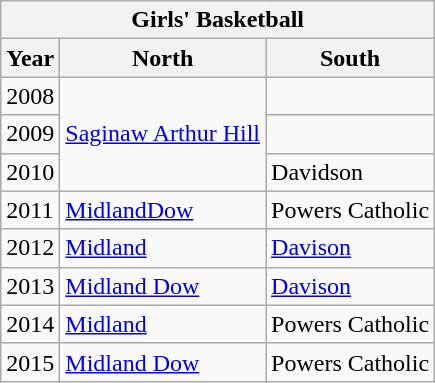<table class="wikitable collapsible">
<tr>
<th colspan=3>Girls' Basketball</th>
</tr>
<tr>
<th>Year</th>
<th>North</th>
<th>South</th>
</tr>
<tr>
<td>2008</td>
<td rowspan="3"><a href='#'>Saginaw Arthur Hill</a></td>
<td></td>
</tr>
<tr>
<td>2009</td>
<td></td>
</tr>
<tr>
<td>2010</td>
<td>Davidson</td>
</tr>
<tr>
<td>2011</td>
<td><a href='#'>MidlandDow</a></td>
<td>Powers Catholic</td>
</tr>
<tr>
<td>2012</td>
<td><a href='#'>Midland</a></td>
<td><a href='#'>Davison</a></td>
</tr>
<tr>
<td>2013</td>
<td><a href='#'>Midland Dow</a></td>
<td><a href='#'>Davison</a></td>
</tr>
<tr>
<td>2014</td>
<td><a href='#'>Midland</a></td>
<td>Powers Catholic</td>
</tr>
<tr>
<td>2015</td>
<td><a href='#'>Midland Dow</a></td>
<td>Powers Catholic</td>
</tr>
</table>
